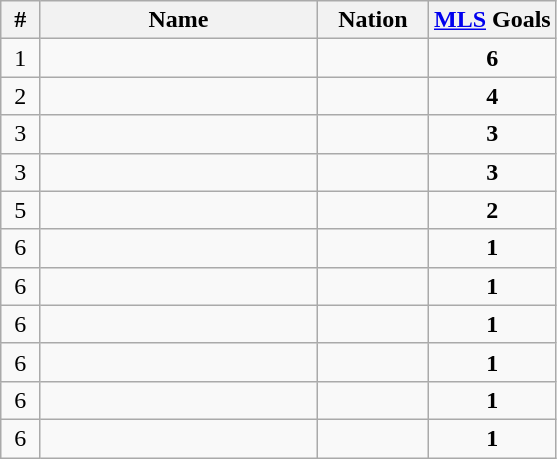<table class="wikitable sortable" style="text-align: center;">
<tr>
<th width=7%>#</th>
<th width=50%>Name</th>
<th width=20%>Nation</th>
<th width=30%><a href='#'>MLS</a> Goals</th>
</tr>
<tr>
<td>1</td>
<td style="text-align:left;"></td>
<td></td>
<td><strong>6</strong></td>
</tr>
<tr>
<td>2</td>
<td style="text-align:left;"></td>
<td></td>
<td><strong>4</strong></td>
</tr>
<tr>
<td>3</td>
<td style="text-align:left;"></td>
<td></td>
<td><strong>3</strong></td>
</tr>
<tr>
<td>3</td>
<td style="text-align:left;"></td>
<td></td>
<td><strong>3</strong></td>
</tr>
<tr>
<td>5</td>
<td style="text-align:left;"></td>
<td></td>
<td><strong>2</strong></td>
</tr>
<tr>
<td>6</td>
<td style="text-align:left;"></td>
<td></td>
<td><strong>1</strong></td>
</tr>
<tr>
<td>6</td>
<td style="text-align:left;"></td>
<td></td>
<td><strong>1</strong></td>
</tr>
<tr>
<td>6</td>
<td style="text-align:left;"></td>
<td></td>
<td><strong>1</strong></td>
</tr>
<tr>
<td>6</td>
<td style="text-align:left;"></td>
<td></td>
<td><strong>1</strong></td>
</tr>
<tr>
<td>6</td>
<td style="text-align:left;"></td>
<td></td>
<td><strong>1</strong></td>
</tr>
<tr>
<td>6</td>
<td style="text-align:left;"></td>
<td></td>
<td><strong>1</strong></td>
</tr>
</table>
